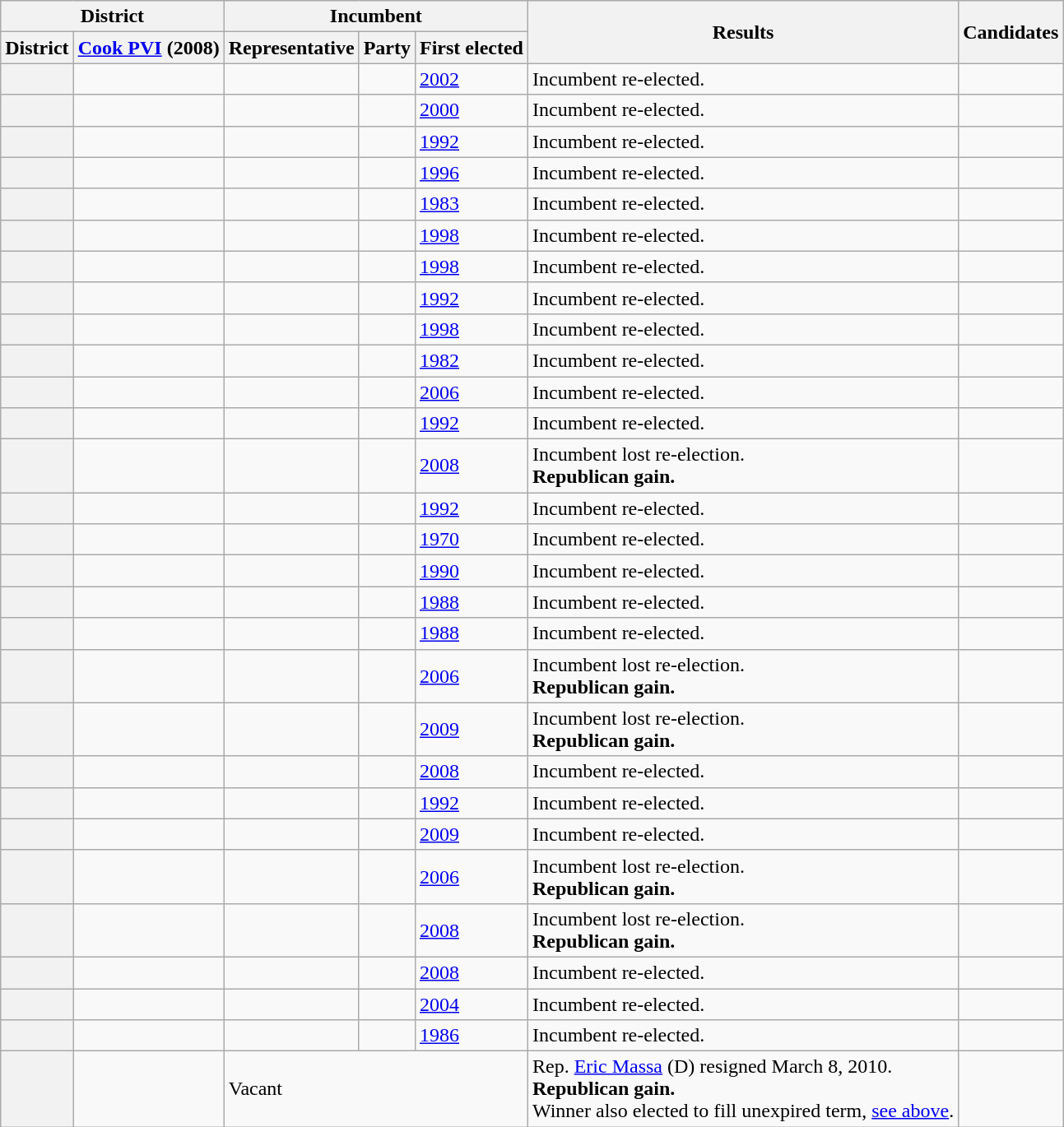<table class="wikitable sortable">
<tr>
<th colspan=2>District</th>
<th colspan=3>Incumbent</th>
<th rowspan=2>Results</th>
<th rowspan=2>Candidates</th>
</tr>
<tr valign=bottom>
<th>District</th>
<th><a href='#'>Cook PVI</a> (2008)</th>
<th>Representative</th>
<th>Party</th>
<th>First elected</th>
</tr>
<tr>
<th></th>
<td></td>
<td></td>
<td></td>
<td><a href='#'>2002</a></td>
<td>Incumbent re-elected.</td>
<td nowrap></td>
</tr>
<tr>
<th></th>
<td></td>
<td></td>
<td></td>
<td><a href='#'>2000</a></td>
<td>Incumbent re-elected.</td>
<td nowrap></td>
</tr>
<tr>
<th></th>
<td></td>
<td></td>
<td></td>
<td><a href='#'>1992</a></td>
<td>Incumbent re-elected.</td>
<td nowrap></td>
</tr>
<tr>
<th></th>
<td></td>
<td></td>
<td></td>
<td><a href='#'>1996</a></td>
<td>Incumbent re-elected.</td>
<td nowrap></td>
</tr>
<tr>
<th></th>
<td></td>
<td></td>
<td></td>
<td><a href='#'>1983 </a></td>
<td>Incumbent re-elected.</td>
<td nowrap></td>
</tr>
<tr>
<th></th>
<td></td>
<td></td>
<td></td>
<td><a href='#'>1998</a></td>
<td>Incumbent re-elected.</td>
<td nowrap></td>
</tr>
<tr>
<th></th>
<td></td>
<td></td>
<td></td>
<td><a href='#'>1998</a></td>
<td>Incumbent re-elected.</td>
<td nowrap></td>
</tr>
<tr>
<th></th>
<td></td>
<td></td>
<td></td>
<td><a href='#'>1992</a></td>
<td>Incumbent re-elected.</td>
<td nowrap></td>
</tr>
<tr>
<th></th>
<td></td>
<td></td>
<td></td>
<td><a href='#'>1998</a></td>
<td>Incumbent re-elected.</td>
<td nowrap></td>
</tr>
<tr>
<th></th>
<td></td>
<td></td>
<td></td>
<td><a href='#'>1982</a></td>
<td>Incumbent re-elected.</td>
<td nowrap></td>
</tr>
<tr>
<th></th>
<td></td>
<td></td>
<td></td>
<td><a href='#'>2006</a></td>
<td>Incumbent re-elected.</td>
<td nowrap></td>
</tr>
<tr>
<th></th>
<td></td>
<td></td>
<td></td>
<td><a href='#'>1992</a></td>
<td>Incumbent re-elected.</td>
<td nowrap></td>
</tr>
<tr>
<th></th>
<td></td>
<td></td>
<td></td>
<td><a href='#'>2008</a></td>
<td>Incumbent lost re-election.<br><strong>Republican gain.</strong></td>
<td nowrap></td>
</tr>
<tr>
<th></th>
<td></td>
<td></td>
<td></td>
<td><a href='#'>1992</a></td>
<td>Incumbent re-elected.</td>
<td nowrap></td>
</tr>
<tr>
<th></th>
<td></td>
<td></td>
<td></td>
<td><a href='#'>1970</a></td>
<td>Incumbent re-elected.</td>
<td nowrap></td>
</tr>
<tr>
<th></th>
<td></td>
<td></td>
<td></td>
<td><a href='#'>1990</a></td>
<td>Incumbent re-elected.</td>
<td nowrap></td>
</tr>
<tr>
<th></th>
<td></td>
<td></td>
<td></td>
<td><a href='#'>1988</a></td>
<td>Incumbent re-elected.</td>
<td nowrap></td>
</tr>
<tr>
<th></th>
<td></td>
<td></td>
<td></td>
<td><a href='#'>1988</a></td>
<td>Incumbent re-elected.</td>
<td nowrap></td>
</tr>
<tr>
<th></th>
<td></td>
<td></td>
<td></td>
<td><a href='#'>2006</a></td>
<td>Incumbent lost re-election.<br><strong>Republican gain.</strong></td>
<td nowrap></td>
</tr>
<tr>
<th></th>
<td></td>
<td></td>
<td></td>
<td><a href='#'>2009 </a></td>
<td>Incumbent lost re-election.<br><strong>Republican gain.</strong></td>
<td nowrap></td>
</tr>
<tr>
<th></th>
<td></td>
<td></td>
<td></td>
<td><a href='#'>2008</a></td>
<td>Incumbent re-elected.</td>
<td nowrap></td>
</tr>
<tr>
<th></th>
<td></td>
<td></td>
<td></td>
<td><a href='#'>1992</a></td>
<td>Incumbent re-elected.</td>
<td nowrap></td>
</tr>
<tr>
<th></th>
<td></td>
<td></td>
<td></td>
<td><a href='#'>2009 </a></td>
<td>Incumbent re-elected.</td>
<td nowrap></td>
</tr>
<tr>
<th></th>
<td></td>
<td></td>
<td></td>
<td><a href='#'>2006</a></td>
<td>Incumbent lost re-election.<br><strong>Republican gain.</strong></td>
<td nowrap></td>
</tr>
<tr>
<th></th>
<td></td>
<td></td>
<td></td>
<td><a href='#'>2008</a></td>
<td>Incumbent lost re-election.<br><strong>Republican gain.</strong></td>
<td nowrap></td>
</tr>
<tr>
<th></th>
<td></td>
<td></td>
<td></td>
<td><a href='#'>2008</a></td>
<td>Incumbent re-elected.</td>
<td nowrap></td>
</tr>
<tr>
<th></th>
<td></td>
<td></td>
<td></td>
<td><a href='#'>2004</a></td>
<td>Incumbent re-elected.</td>
<td nowrap></td>
</tr>
<tr>
<th></th>
<td></td>
<td></td>
<td></td>
<td><a href='#'>1986</a></td>
<td>Incumbent re-elected.</td>
<td nowrap></td>
</tr>
<tr>
<th></th>
<td></td>
<td colspan=3 data-sort-value="ZZZ">Vacant</td>
<td>Rep. <a href='#'>Eric Massa</a> (D) resigned March 8, 2010.<br><strong>Republican gain.</strong><br>Winner also elected to fill unexpired term, <a href='#'>see above</a>.</td>
<td nowrap></td>
</tr>
</table>
